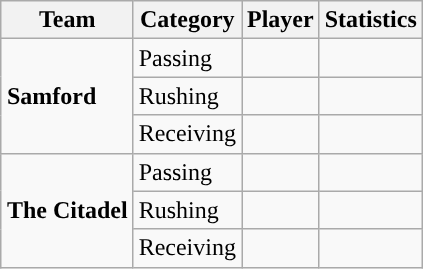<table class="wikitable" style="float: right;">
<tr>
<th>Team</th>
<th>Category</th>
<th>Player</th>
<th>Statistics</th>
</tr>
<tr>
<td rowspan=3><strong>Samford</strong></td>
<td>Passing</td>
<td></td>
<td></td>
</tr>
<tr>
<td>Rushing</td>
<td></td>
<td></td>
</tr>
<tr>
<td>Receiving</td>
<td></td>
<td></td>
</tr>
<tr>
<td rowspan=3><strong>The Citadel</strong></td>
<td>Passing</td>
<td></td>
<td></td>
</tr>
<tr>
<td>Rushing</td>
<td></td>
<td></td>
</tr>
<tr>
<td>Receiving</td>
<td></td>
<td></td>
</tr>
</table>
